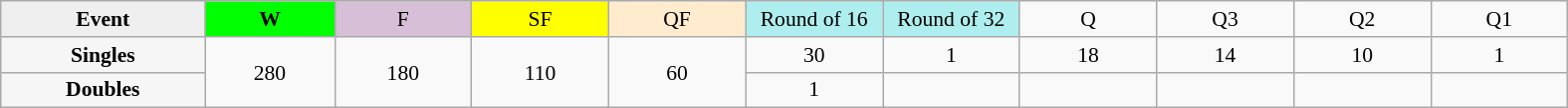<table class=wikitable style=font-size:90%;text-align:center>
<tr>
<td style="width:130px; background:#efefef;"><strong>Event</strong></td>
<td style="width:80px; background:lime;"><strong>W</strong></td>
<td style="width:85px; background:thistle;">F</td>
<td style="width:85px; background:#ff0;">SF</td>
<td style="width:85px; background:#ffebcd;">QF</td>
<td style="width:85px; background:#afeeee;">Round of 16</td>
<td style="width:85px; background:#afeeee;">Round of 32</td>
<td width=85>Q</td>
<td width=85>Q3</td>
<td width=85>Q2</td>
<td width=85>Q1</td>
</tr>
<tr>
<th style="background:#f6f6f6;">Singles</th>
<td rowspan=2>280</td>
<td rowspan=2>180</td>
<td rowspan=2>110</td>
<td rowspan=2>60</td>
<td>30</td>
<td>1</td>
<td>18</td>
<td>14</td>
<td>10</td>
<td>1</td>
</tr>
<tr>
<th style="background:#f6f6f6;">Doubles</th>
<td>1</td>
<td></td>
<td></td>
<td></td>
<td></td>
<td></td>
</tr>
</table>
